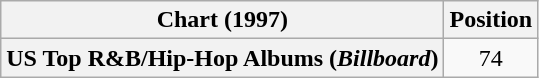<table class="wikitable plainrowheaders" style="text-align:center">
<tr>
<th scope="col">Chart (1997)</th>
<th scope="col">Position</th>
</tr>
<tr>
<th scope="row">US Top R&B/Hip-Hop Albums (<em>Billboard</em>)</th>
<td>74</td>
</tr>
</table>
